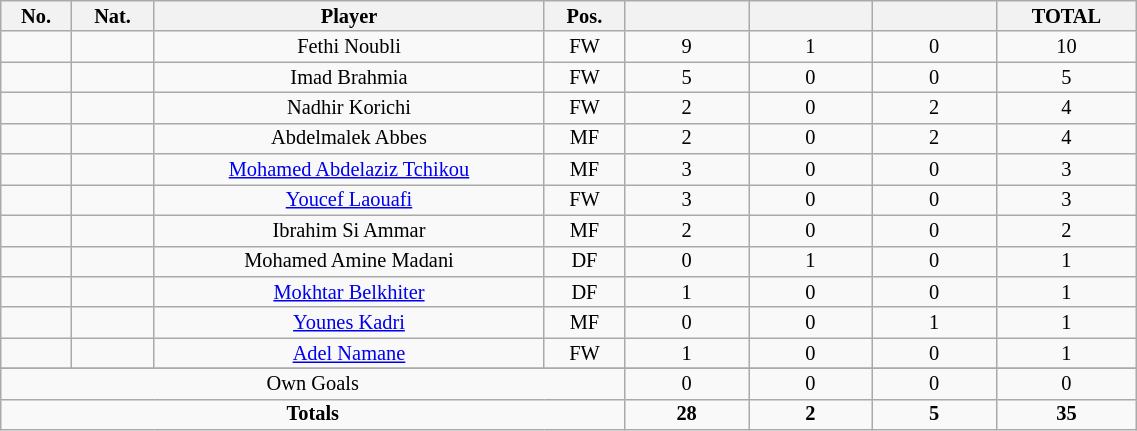<table class="wikitable sortable alternance"  style="font-size:85%; text-align:center; line-height:14px; width:60%;">
<tr>
<th width=10>No.</th>
<th width=10>Nat.</th>
<th width=140>Player</th>
<th width=10>Pos.</th>
<th width=40></th>
<th width=40></th>
<th width=40></th>
<th width=10>TOTAL</th>
</tr>
<tr>
<td></td>
<td></td>
<td>Fethi Noubli</td>
<td>FW</td>
<td>9</td>
<td>1</td>
<td>0</td>
<td>10</td>
</tr>
<tr>
<td></td>
<td></td>
<td>Imad Brahmia</td>
<td>FW</td>
<td>5</td>
<td>0</td>
<td>0</td>
<td>5</td>
</tr>
<tr>
<td></td>
<td></td>
<td>Nadhir Korichi</td>
<td>FW</td>
<td>2</td>
<td>0</td>
<td>2</td>
<td>4</td>
</tr>
<tr>
<td></td>
<td></td>
<td>Abdelmalek Abbes</td>
<td>MF</td>
<td>2</td>
<td>0</td>
<td>2</td>
<td>4</td>
</tr>
<tr>
<td></td>
<td></td>
<td><a href='#'>Mohamed Abdelaziz Tchikou</a></td>
<td>MF</td>
<td>3</td>
<td>0</td>
<td>0</td>
<td>3</td>
</tr>
<tr>
<td></td>
<td></td>
<td><a href='#'>Youcef Laouafi</a></td>
<td>FW</td>
<td>3</td>
<td>0</td>
<td>0</td>
<td>3</td>
</tr>
<tr>
<td></td>
<td></td>
<td>Ibrahim Si Ammar</td>
<td>MF</td>
<td>2</td>
<td>0</td>
<td>0</td>
<td>2</td>
</tr>
<tr>
<td></td>
<td></td>
<td>Mohamed Amine Madani</td>
<td>DF</td>
<td>0</td>
<td>1</td>
<td>0</td>
<td>1</td>
</tr>
<tr>
<td></td>
<td></td>
<td><a href='#'>Mokhtar Belkhiter</a></td>
<td>DF</td>
<td>1</td>
<td>0</td>
<td>0</td>
<td>1</td>
</tr>
<tr>
<td></td>
<td></td>
<td><a href='#'>Younes Kadri</a></td>
<td>MF</td>
<td>0</td>
<td>0</td>
<td>1</td>
<td>1</td>
</tr>
<tr>
<td></td>
<td></td>
<td><a href='#'>Adel Namane</a></td>
<td>FW</td>
<td>1</td>
<td>0</td>
<td>0</td>
<td>1</td>
</tr>
<tr>
</tr>
<tr class="sortbottom">
<td colspan="4">Own Goals</td>
<td>0</td>
<td>0</td>
<td>0</td>
<td>0</td>
</tr>
<tr class="sortbottom">
<td colspan="4"><strong>Totals</strong></td>
<td><strong>28</strong></td>
<td><strong>2</strong></td>
<td><strong>5</strong></td>
<td><strong>35</strong></td>
</tr>
</table>
